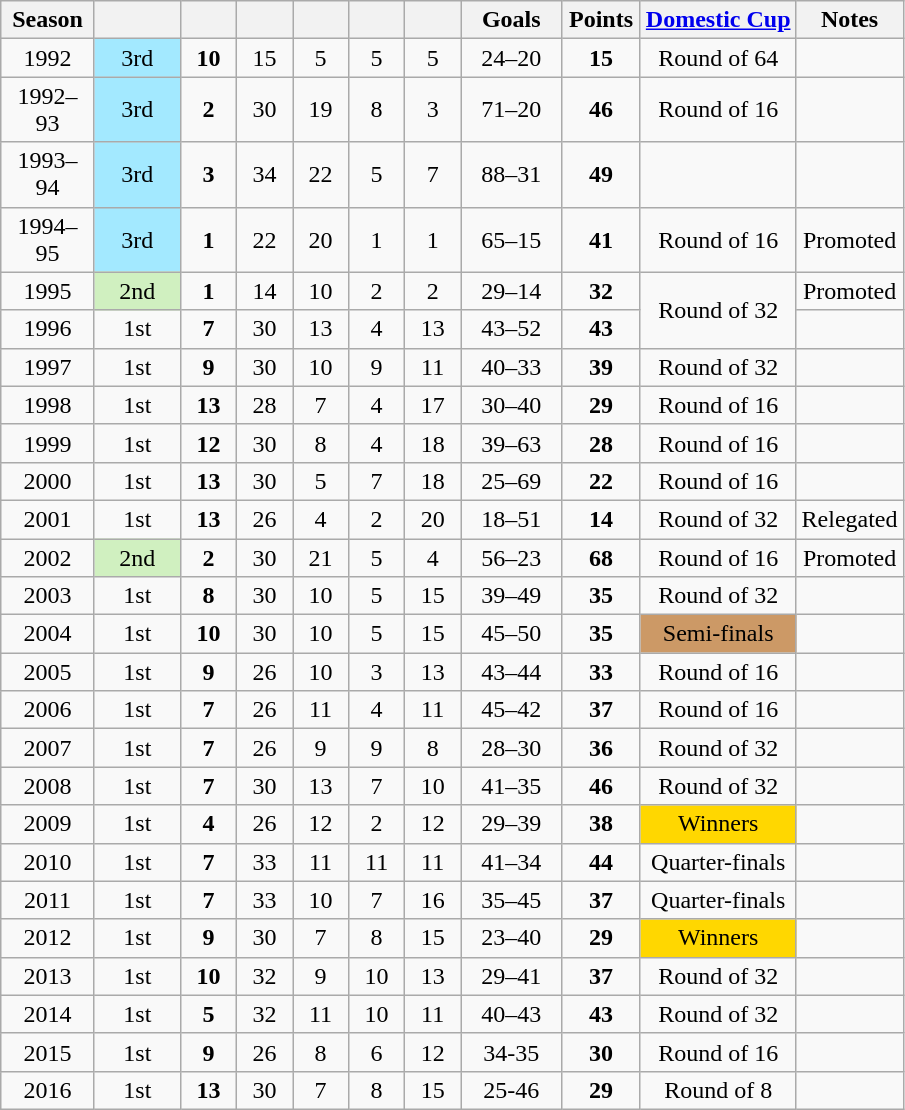<table class="wikitable" style="text-align: center;">
<tr>
<th width=55>Season</th>
<th width=50></th>
<th width=30></th>
<th width=30></th>
<th width=30></th>
<th width=30></th>
<th width=30></th>
<th width=60>Goals</th>
<th width=45>Points</th>
<th><a href='#'>Domestic Cup</a></th>
<th>Notes</th>
</tr>
<tr>
<td>1992</td>
<td style="background:#A3E9FF">3rd</td>
<td><strong>10</strong></td>
<td>15</td>
<td>5</td>
<td>5</td>
<td>5</td>
<td>24–20</td>
<td><strong>15</strong></td>
<td>Round of 64</td>
<td></td>
</tr>
<tr>
<td>1992–93</td>
<td style="background:#A3E9FF">3rd</td>
<td><strong>2</strong></td>
<td>30</td>
<td>19</td>
<td>8</td>
<td>3</td>
<td>71–20</td>
<td><strong>46</strong></td>
<td>Round of 16</td>
<td></td>
</tr>
<tr>
<td>1993–94</td>
<td style="background:#A3E9FF">3rd</td>
<td><strong>3</strong></td>
<td>34</td>
<td>22</td>
<td>5</td>
<td>7</td>
<td>88–31</td>
<td><strong>49</strong></td>
<td></td>
<td></td>
</tr>
<tr>
<td>1994–95</td>
<td style="background:#A3E9FF">3rd</td>
<td><strong>1</strong></td>
<td>22</td>
<td>20</td>
<td>1</td>
<td>1</td>
<td>65–15</td>
<td><strong>41</strong></td>
<td>Round of 16</td>
<td>Promoted</td>
</tr>
<tr>
<td>1995</td>
<td style="background:#D0F0C0">2nd</td>
<td><strong>1</strong></td>
<td>14</td>
<td>10</td>
<td>2</td>
<td>2</td>
<td>29–14</td>
<td><strong>32</strong></td>
<td rowspan="2">Round of 32</td>
<td>Promoted</td>
</tr>
<tr>
<td>1996</td>
<td>1st</td>
<td><strong>7</strong></td>
<td>30</td>
<td>13</td>
<td>4</td>
<td>13</td>
<td>43–52</td>
<td><strong>43</strong></td>
<td></td>
</tr>
<tr>
<td>1997</td>
<td>1st</td>
<td><strong>9</strong></td>
<td>30</td>
<td>10</td>
<td>9</td>
<td>11</td>
<td>40–33</td>
<td><strong>39</strong></td>
<td>Round of 32</td>
<td></td>
</tr>
<tr>
<td>1998</td>
<td>1st</td>
<td><strong>13</strong></td>
<td>28</td>
<td>7</td>
<td>4</td>
<td>17</td>
<td>30–40</td>
<td><strong>29</strong></td>
<td>Round of 16</td>
<td></td>
</tr>
<tr>
<td>1999</td>
<td>1st</td>
<td><strong>12</strong></td>
<td>30</td>
<td>8</td>
<td>4</td>
<td>18</td>
<td>39–63</td>
<td><strong>28</strong></td>
<td>Round of 16</td>
<td></td>
</tr>
<tr>
<td>2000</td>
<td>1st</td>
<td><strong>13</strong></td>
<td>30</td>
<td>5</td>
<td>7</td>
<td>18</td>
<td>25–69</td>
<td><strong>22</strong></td>
<td>Round of 16</td>
<td></td>
</tr>
<tr>
<td>2001</td>
<td>1st</td>
<td><strong>13</strong></td>
<td>26</td>
<td>4</td>
<td>2</td>
<td>20</td>
<td>18–51</td>
<td><strong>14</strong></td>
<td>Round of 32</td>
<td>Relegated</td>
</tr>
<tr>
<td>2002</td>
<td style="background:#D0F0C0">2nd</td>
<td><strong>2</strong></td>
<td>30</td>
<td>21</td>
<td>5</td>
<td>4</td>
<td>56–23</td>
<td><strong>68</strong></td>
<td>Round of 16</td>
<td>Promoted</td>
</tr>
<tr>
<td>2003</td>
<td>1st</td>
<td><strong>8</strong></td>
<td>30</td>
<td>10</td>
<td>5</td>
<td>15</td>
<td>39–49</td>
<td><strong>35</strong></td>
<td>Round of 32</td>
<td></td>
</tr>
<tr>
<td>2004</td>
<td>1st</td>
<td><strong>10</strong></td>
<td>30</td>
<td>10</td>
<td>5</td>
<td>15</td>
<td>45–50</td>
<td><strong>35</strong></td>
<td style="background:#cc9966">Semi-finals</td>
<td></td>
</tr>
<tr>
<td>2005</td>
<td>1st</td>
<td><strong>9</strong></td>
<td>26</td>
<td>10</td>
<td>3</td>
<td>13</td>
<td>43–44</td>
<td><strong>33</strong></td>
<td>Round of 16</td>
<td></td>
</tr>
<tr>
<td>2006</td>
<td>1st</td>
<td><strong>7</strong></td>
<td>26</td>
<td>11</td>
<td>4</td>
<td>11</td>
<td>45–42</td>
<td><strong>37</strong></td>
<td>Round of 16</td>
<td></td>
</tr>
<tr>
<td>2007</td>
<td>1st</td>
<td><strong>7</strong></td>
<td>26</td>
<td>9</td>
<td>9</td>
<td>8</td>
<td>28–30</td>
<td><strong>36</strong></td>
<td>Round of 32</td>
<td></td>
</tr>
<tr>
<td>2008</td>
<td>1st</td>
<td><strong>7</strong></td>
<td>30</td>
<td>13</td>
<td>7</td>
<td>10</td>
<td>41–35</td>
<td><strong>46</strong></td>
<td>Round of 32</td>
<td></td>
</tr>
<tr>
<td>2009</td>
<td>1st</td>
<td><strong>4</strong></td>
<td>26</td>
<td>12</td>
<td>2</td>
<td>12</td>
<td>29–39</td>
<td><strong>38</strong></td>
<td style="background:gold">Winners</td>
<td></td>
</tr>
<tr>
<td>2010</td>
<td>1st</td>
<td><strong>7</strong></td>
<td>33</td>
<td>11</td>
<td>11</td>
<td>11</td>
<td>41–34</td>
<td><strong>44</strong></td>
<td>Quarter-finals</td>
<td></td>
</tr>
<tr>
<td>2011</td>
<td>1st</td>
<td><strong>7</strong></td>
<td>33</td>
<td>10</td>
<td>7</td>
<td>16</td>
<td>35–45</td>
<td><strong>37</strong></td>
<td>Quarter-finals</td>
<td></td>
</tr>
<tr>
<td>2012</td>
<td>1st</td>
<td><strong>9</strong></td>
<td>30</td>
<td>7</td>
<td>8</td>
<td>15</td>
<td>23–40</td>
<td><strong>29</strong></td>
<td style="background:gold">Winners</td>
<td></td>
</tr>
<tr>
<td>2013</td>
<td>1st</td>
<td><strong>10</strong></td>
<td>32</td>
<td>9</td>
<td>10</td>
<td>13</td>
<td>29–41</td>
<td><strong>37</strong></td>
<td>Round of 32</td>
<td></td>
</tr>
<tr>
<td>2014</td>
<td>1st</td>
<td><strong>5</strong></td>
<td>32</td>
<td>11</td>
<td>10</td>
<td>11</td>
<td>40–43</td>
<td><strong>43</strong></td>
<td>Round of 32</td>
<td></td>
</tr>
<tr>
<td>2015</td>
<td>1st</td>
<td><strong>9</strong></td>
<td>26</td>
<td>8</td>
<td>6</td>
<td>12</td>
<td>34-35</td>
<td><strong>30</strong></td>
<td>Round of 16</td>
<td></td>
</tr>
<tr>
<td>2016</td>
<td>1st</td>
<td><strong>13</strong></td>
<td>30</td>
<td>7</td>
<td>8</td>
<td>15</td>
<td>25-46</td>
<td><strong>29</strong></td>
<td>Round of 8</td>
<td></td>
</tr>
</table>
